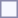<table style="border:1px solid #8888aa; background-color:#f7f8ff; padding:5px; font-size:95%; margin: 0px 12px 12px 0px;">
</table>
